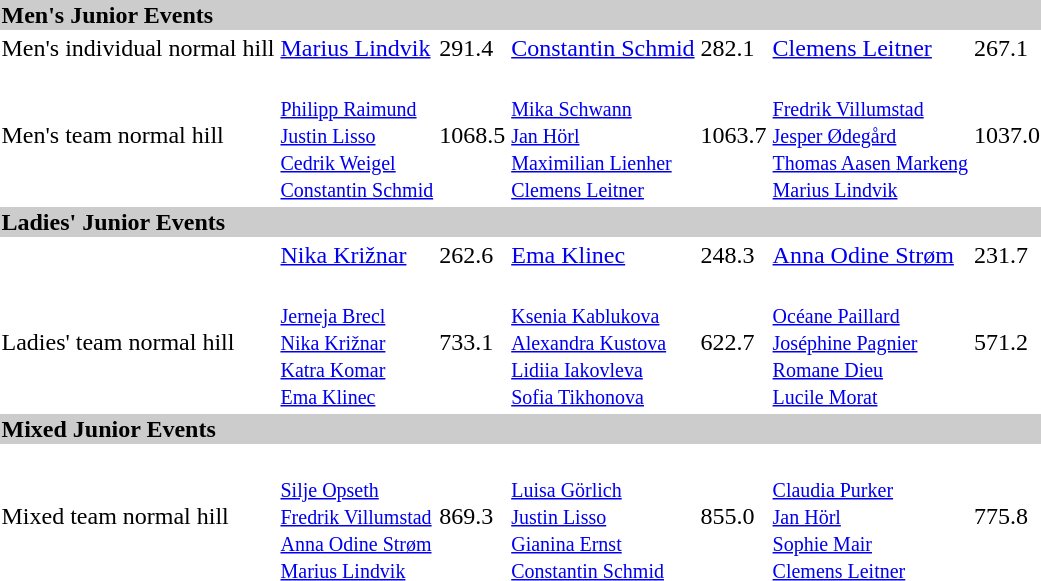<table>
<tr style="background:#ccc;">
<td colspan=7><strong>Men's Junior Events</strong></td>
</tr>
<tr>
<td>Men's individual normal hill</td>
<td><a href='#'>Marius Lindvik</a><br></td>
<td>291.4</td>
<td><a href='#'>Constantin Schmid</a><br></td>
<td>282.1</td>
<td><a href='#'>Clemens Leitner</a><br></td>
<td>267.1</td>
</tr>
<tr>
<td>Men's team normal hill</td>
<td><br><small><a href='#'>Philipp Raimund</a><br><a href='#'>Justin Lisso</a><br><a href='#'>Cedrik Weigel</a><br><a href='#'>Constantin Schmid</a></small></td>
<td>1068.5</td>
<td><br><small><a href='#'>Mika Schwann</a><br><a href='#'>Jan Hörl</a><br><a href='#'>Maximilian Lienher</a><br><a href='#'>Clemens Leitner</a></small></td>
<td>1063.7</td>
<td><br><small><a href='#'>Fredrik Villumstad</a><br><a href='#'>Jesper Ødegård</a><br><a href='#'>Thomas Aasen Markeng</a><br><a href='#'>Marius Lindvik</a></small></td>
<td>1037.0</td>
</tr>
<tr style="background:#ccc;">
<td colspan=7><strong>Ladies' Junior Events</strong></td>
</tr>
<tr>
<td></td>
<td><a href='#'>Nika Križnar</a><br></td>
<td>262.6</td>
<td><a href='#'>Ema Klinec</a><br></td>
<td>248.3</td>
<td><a href='#'>Anna Odine Strøm</a><br></td>
<td>231.7</td>
</tr>
<tr>
<td>Ladies' team normal hill</td>
<td><br><small><a href='#'>Jerneja Brecl</a><br><a href='#'>Nika Križnar</a><br><a href='#'>Katra Komar</a><br><a href='#'>Ema Klinec</a></small></td>
<td>733.1</td>
<td><br><small><a href='#'>Ksenia Kablukova</a><br><a href='#'>Alexandra Kustova</a><br><a href='#'>Lidiia Iakovleva</a><br><a href='#'>Sofia Tikhonova</a></small></td>
<td>622.7</td>
<td><br><small><a href='#'>Océane Paillard</a><br><a href='#'>Joséphine Pagnier</a><br><a href='#'>Romane Dieu</a><br><a href='#'>Lucile Morat</a></small></td>
<td>571.2</td>
</tr>
<tr style="background:#ccc;">
<td colspan=7><strong>Mixed Junior Events</strong></td>
</tr>
<tr>
<td>Mixed team normal hill</td>
<td><br><small><a href='#'>Silje Opseth</a><br><a href='#'>Fredrik Villumstad</a><br><a href='#'>Anna Odine Strøm</a><br><a href='#'>Marius Lindvik</a></small></td>
<td>869.3</td>
<td><br><small><a href='#'>Luisa Görlich</a><br><a href='#'>Justin Lisso</a><br><a href='#'>Gianina Ernst</a><br><a href='#'>Constantin Schmid</a></small></td>
<td>855.0</td>
<td><br><small><a href='#'>Claudia Purker</a><br><a href='#'>Jan Hörl</a><br><a href='#'>Sophie Mair</a><br><a href='#'>Clemens Leitner</a></small></td>
<td>775.8</td>
</tr>
</table>
